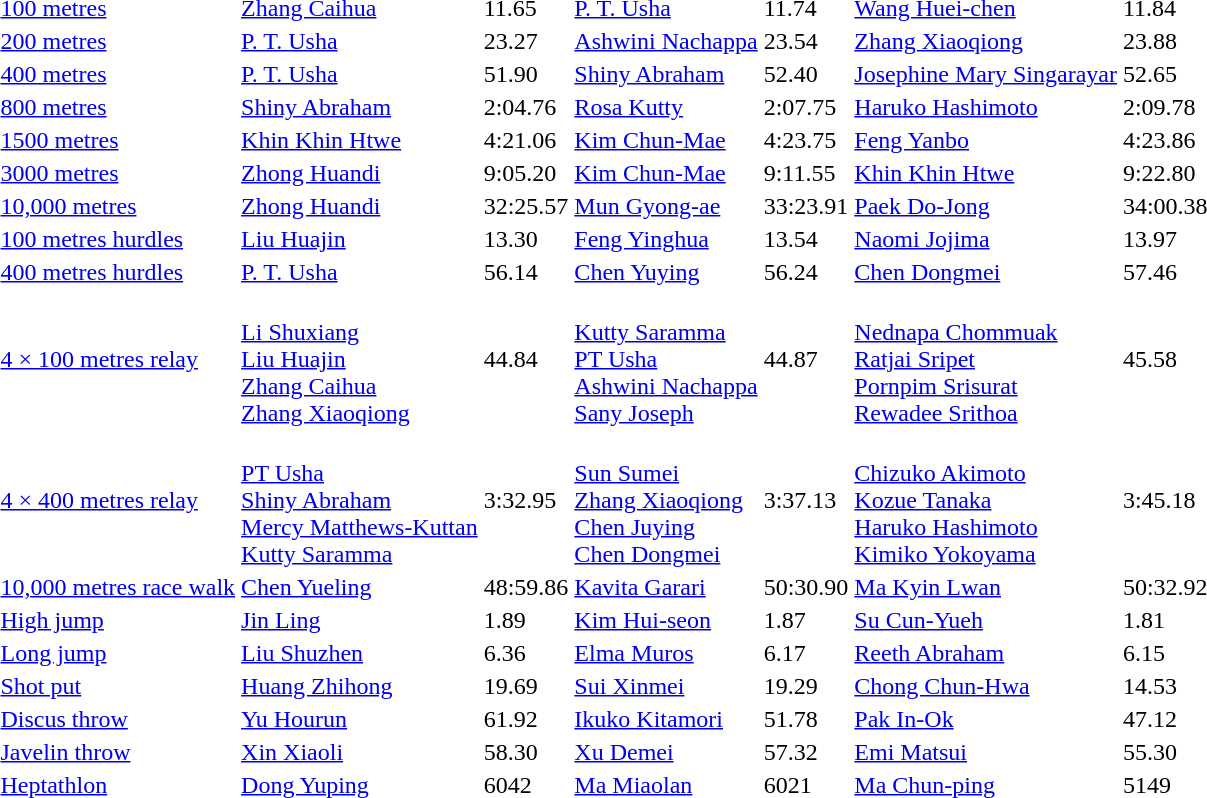<table>
<tr>
<td><a href='#'>100 metres</a></td>
<td><a href='#'>Zhang Caihua</a><br></td>
<td>11.65</td>
<td><a href='#'>P. T. Usha</a><br></td>
<td>11.74</td>
<td><a href='#'>Wang Huei-chen</a><br></td>
<td>11.84</td>
</tr>
<tr>
<td><a href='#'>200 metres</a></td>
<td><a href='#'>P. T. Usha</a><br></td>
<td>23.27</td>
<td><a href='#'>Ashwini Nachappa</a><br></td>
<td>23.54</td>
<td><a href='#'>Zhang Xiaoqiong</a><br></td>
<td>23.88</td>
</tr>
<tr>
<td><a href='#'>400 metres</a></td>
<td><a href='#'>P. T. Usha</a><br></td>
<td>51.90</td>
<td><a href='#'>Shiny Abraham</a><br></td>
<td>52.40</td>
<td><a href='#'>Josephine Mary Singarayar</a><br></td>
<td>52.65</td>
</tr>
<tr>
<td><a href='#'>800 metres</a></td>
<td><a href='#'>Shiny Abraham</a><br></td>
<td>2:04.76</td>
<td><a href='#'>Rosa Kutty</a><br></td>
<td>2:07.75</td>
<td><a href='#'>Haruko Hashimoto</a><br></td>
<td>2:09.78</td>
</tr>
<tr>
<td><a href='#'>1500 metres</a></td>
<td><a href='#'>Khin Khin Htwe</a><br></td>
<td>4:21.06</td>
<td><a href='#'>Kim Chun-Mae</a><br></td>
<td>4:23.75</td>
<td><a href='#'>Feng Yanbo</a><br></td>
<td>4:23.86</td>
</tr>
<tr>
<td><a href='#'>3000 metres</a></td>
<td><a href='#'>Zhong Huandi</a><br></td>
<td>9:05.20</td>
<td><a href='#'>Kim Chun-Mae</a><br></td>
<td>9:11.55</td>
<td><a href='#'>Khin Khin Htwe</a><br></td>
<td>9:22.80</td>
</tr>
<tr>
<td><a href='#'>10,000 metres</a></td>
<td><a href='#'>Zhong Huandi</a><br></td>
<td>32:25.57</td>
<td><a href='#'>Mun Gyong-ae</a><br></td>
<td>33:23.91</td>
<td><a href='#'>Paek Do-Jong</a><br></td>
<td>34:00.38</td>
</tr>
<tr>
<td><a href='#'>100 metres hurdles</a></td>
<td><a href='#'>Liu Huajin</a><br></td>
<td>13.30</td>
<td><a href='#'>Feng Yinghua</a><br></td>
<td>13.54</td>
<td><a href='#'>Naomi Jojima</a><br></td>
<td>13.97</td>
</tr>
<tr>
<td><a href='#'>400 metres hurdles</a></td>
<td><a href='#'>P. T. Usha</a><br></td>
<td>56.14</td>
<td><a href='#'>Chen Yuying</a><br></td>
<td>56.24</td>
<td><a href='#'>Chen Dongmei</a><br></td>
<td>57.46</td>
</tr>
<tr>
<td><a href='#'>4 × 100 metres relay</a></td>
<td><br><a href='#'>Li Shuxiang</a><br><a href='#'>Liu Huajin</a><br><a href='#'>Zhang Caihua</a><br><a href='#'>Zhang Xiaoqiong</a></td>
<td>44.84</td>
<td><br><a href='#'>Kutty Saramma</a><br><a href='#'>PT Usha</a><br><a href='#'>Ashwini Nachappa</a><br><a href='#'>Sany Joseph</a></td>
<td>44.87</td>
<td><br><a href='#'>Nednapa Chommuak</a><br><a href='#'>Ratjai Sripet</a><br><a href='#'>Pornpim Srisurat</a><br><a href='#'>Rewadee Srithoa</a></td>
<td>45.58</td>
</tr>
<tr>
<td><a href='#'>4 × 400 metres relay</a></td>
<td><br><a href='#'>PT Usha</a><br><a href='#'>Shiny Abraham</a><br><a href='#'>Mercy Matthews-Kuttan</a><br><a href='#'>Kutty Saramma</a></td>
<td>3:32.95</td>
<td><br><a href='#'>Sun Sumei</a><br><a href='#'>Zhang Xiaoqiong</a><br><a href='#'>Chen Juying</a><br><a href='#'>Chen Dongmei</a></td>
<td>3:37.13</td>
<td><br><a href='#'>Chizuko Akimoto</a><br><a href='#'>Kozue Tanaka</a><br><a href='#'>Haruko Hashimoto</a><br><a href='#'>Kimiko Yokoyama</a></td>
<td>3:45.18</td>
</tr>
<tr>
<td><a href='#'>10,000 metres race walk</a></td>
<td><a href='#'>Chen Yueling</a><br></td>
<td>48:59.86</td>
<td><a href='#'>Kavita Garari</a><br></td>
<td>50:30.90</td>
<td><a href='#'>Ma Kyin Lwan</a><br></td>
<td>50:32.92</td>
</tr>
<tr>
<td><a href='#'>High jump</a></td>
<td><a href='#'>Jin Ling</a><br></td>
<td>1.89</td>
<td><a href='#'>Kim Hui-seon</a><br></td>
<td>1.87</td>
<td><a href='#'>Su Cun-Yueh</a><br></td>
<td>1.81</td>
</tr>
<tr>
<td><a href='#'>Long jump</a></td>
<td><a href='#'>Liu Shuzhen</a><br></td>
<td>6.36</td>
<td><a href='#'>Elma Muros</a><br></td>
<td>6.17</td>
<td><a href='#'>Reeth Abraham</a><br></td>
<td>6.15</td>
</tr>
<tr>
<td><a href='#'>Shot put</a></td>
<td><a href='#'>Huang Zhihong</a><br></td>
<td>19.69</td>
<td><a href='#'>Sui Xinmei</a><br></td>
<td>19.29</td>
<td><a href='#'>Chong Chun-Hwa</a><br></td>
<td>14.53</td>
</tr>
<tr>
<td><a href='#'>Discus throw</a></td>
<td><a href='#'>Yu Hourun</a><br></td>
<td>61.92</td>
<td><a href='#'>Ikuko Kitamori</a><br></td>
<td>51.78</td>
<td><a href='#'>Pak In-Ok</a><br></td>
<td>47.12</td>
</tr>
<tr>
<td><a href='#'>Javelin throw</a></td>
<td><a href='#'>Xin Xiaoli</a><br></td>
<td>58.30</td>
<td><a href='#'>Xu Demei</a><br></td>
<td>57.32</td>
<td><a href='#'>Emi Matsui</a><br></td>
<td>55.30</td>
</tr>
<tr>
<td><a href='#'>Heptathlon</a></td>
<td><a href='#'>Dong Yuping</a><br></td>
<td>6042</td>
<td><a href='#'>Ma Miaolan</a><br></td>
<td>6021</td>
<td><a href='#'>Ma Chun-ping</a><br></td>
<td>5149</td>
</tr>
</table>
